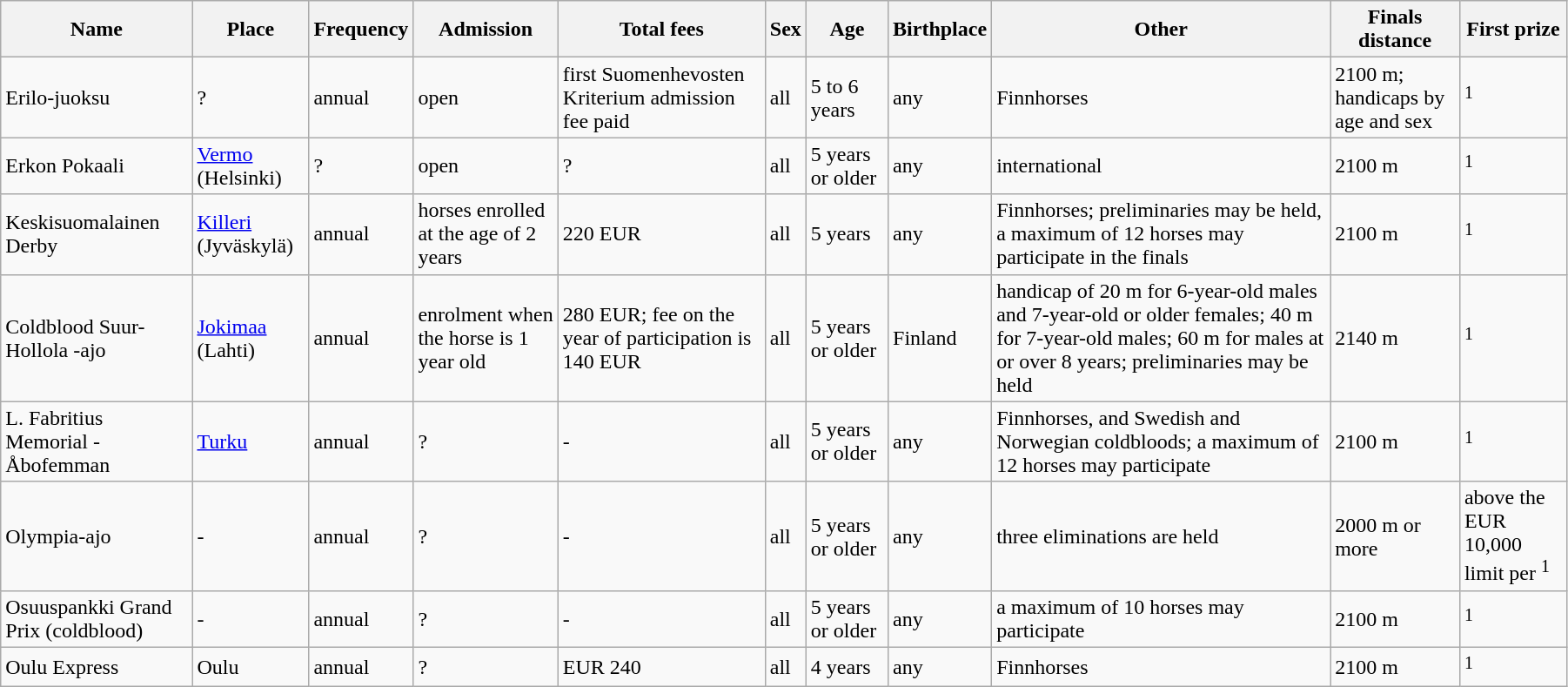<table class="wikitable sortable" style="margin: 0.5em 0 0 0;" width=95%>
<tr>
<th>Name</th>
<th>Place</th>
<th>Frequency</th>
<th>Admission</th>
<th>Total fees</th>
<th>Sex</th>
<th>Age</th>
<th>Birthplace</th>
<th>Other</th>
<th>Finals distance</th>
<th>First prize</th>
</tr>
<tr>
<td>Erilo-juoksu</td>
<td>?</td>
<td>annual</td>
<td>open</td>
<td>first Suomenhevosten Kriterium admission fee paid</td>
<td>all</td>
<td>5 to 6 years</td>
<td>any</td>
<td>Finnhorses</td>
<td>2100 m; handicaps by age and sex</td>
<td><sup>1</sup></td>
</tr>
<tr>
<td>Erkon Pokaali</td>
<td><a href='#'>Vermo</a> (Helsinki)</td>
<td>?</td>
<td>open</td>
<td>?</td>
<td>all</td>
<td>5 years or older</td>
<td>any</td>
<td>international</td>
<td>2100 m</td>
<td><sup>1</sup></td>
</tr>
<tr>
<td>Keskisuomalainen Derby</td>
<td><a href='#'>Killeri</a> (Jyväskylä)</td>
<td>annual</td>
<td>horses enrolled at the age of 2 years</td>
<td>220 EUR</td>
<td>all</td>
<td>5 years</td>
<td>any</td>
<td>Finnhorses; preliminaries may be held, a maximum of 12 horses may participate in the finals</td>
<td>2100 m</td>
<td><sup>1</sup></td>
</tr>
<tr>
<td>Coldblood Suur-Hollola -ajo</td>
<td><a href='#'>Jokimaa</a> (Lahti)</td>
<td>annual</td>
<td>enrolment when the horse is 1 year old</td>
<td>280 EUR; fee on the year of participation is 140 EUR</td>
<td>all</td>
<td>5 years or older</td>
<td>Finland</td>
<td>handicap of 20 m for 6-year-old males and 7-year-old or older females; 40 m for 7-year-old males; 60 m for males at or over 8 years; preliminaries may be held</td>
<td>2140 m</td>
<td><sup>1</sup></td>
</tr>
<tr>
<td>L. Fabritius Memorial - Åbofemman</td>
<td><a href='#'>Turku</a></td>
<td>annual</td>
<td>?</td>
<td>-</td>
<td>all</td>
<td>5 years or older</td>
<td>any</td>
<td>Finnhorses, and Swedish and Norwegian coldbloods; a maximum of 12 horses may participate</td>
<td>2100 m</td>
<td><sup>1</sup></td>
</tr>
<tr>
<td>Olympia-ajo</td>
<td>-</td>
<td>annual</td>
<td>?</td>
<td>-</td>
<td>all</td>
<td>5 years or older</td>
<td>any</td>
<td>three eliminations are held</td>
<td>2000 m or more</td>
<td>above the EUR 10,000 limit per <sup>1</sup></td>
</tr>
<tr>
<td>Osuuspankki Grand Prix (coldblood)</td>
<td>-</td>
<td>annual</td>
<td>?</td>
<td>-</td>
<td>all</td>
<td>5 years or older</td>
<td>any</td>
<td>a maximum of 10 horses may participate</td>
<td>2100 m</td>
<td><sup>1</sup></td>
</tr>
<tr>
<td>Oulu Express</td>
<td>Oulu</td>
<td>annual</td>
<td>?</td>
<td>EUR 240</td>
<td>all</td>
<td>4 years</td>
<td>any</td>
<td>Finnhorses</td>
<td>2100 m</td>
<td><sup>1</sup></td>
</tr>
</table>
